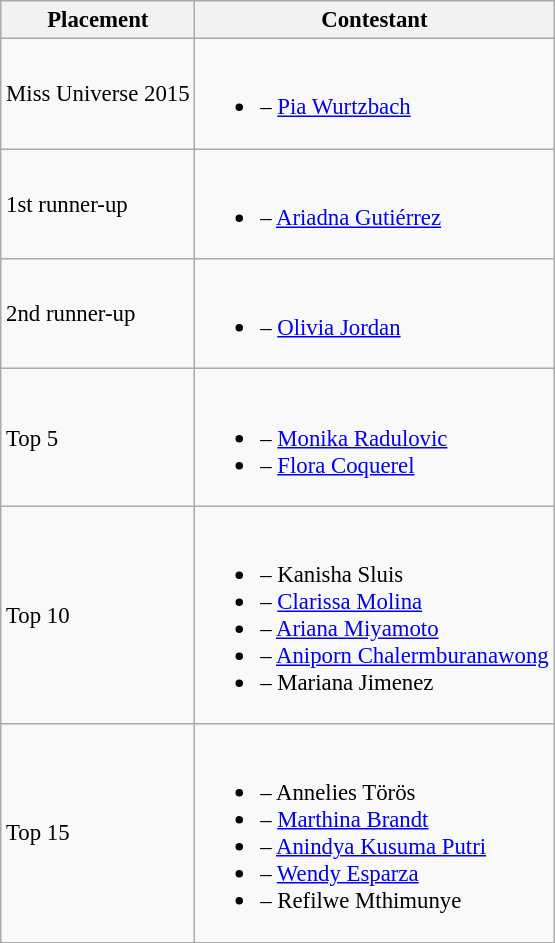<table class="wikitable sortable" style="font-size: 95%;">
<tr>
<th>Placement</th>
<th>Contestant</th>
</tr>
<tr>
<td>Miss Universe 2015</td>
<td><br><ul><li> – <a href='#'>Pia Wurtzbach</a></li></ul></td>
</tr>
<tr>
<td>1st runner-up</td>
<td><br><ul><li> – <a href='#'>Ariadna Gutiérrez</a></li></ul></td>
</tr>
<tr>
<td>2nd runner-up</td>
<td><br><ul><li> – <a href='#'>Olivia Jordan</a></li></ul></td>
</tr>
<tr>
<td>Top 5</td>
<td><br><ul><li> – <a href='#'>Monika Radulovic</a></li><li> – <a href='#'>Flora Coquerel</a></li></ul></td>
</tr>
<tr>
<td>Top 10</td>
<td><br><ul><li> – Kanisha Sluis</li><li> – <a href='#'>Clarissa Molina</a></li><li> – <a href='#'>Ariana Miyamoto</a></li><li> – <a href='#'>Aniporn Chalermburanawong</a></li><li> – Mariana Jimenez</li></ul></td>
</tr>
<tr>
<td>Top 15</td>
<td><br><ul><li> – Annelies Törös</li><li> – <a href='#'>Marthina Brandt</a></li><li> – <a href='#'>Anindya Kusuma Putri</a></li><li> – <a href='#'>Wendy Esparza</a></li><li> – Refilwe Mthimunye</li></ul></td>
</tr>
</table>
